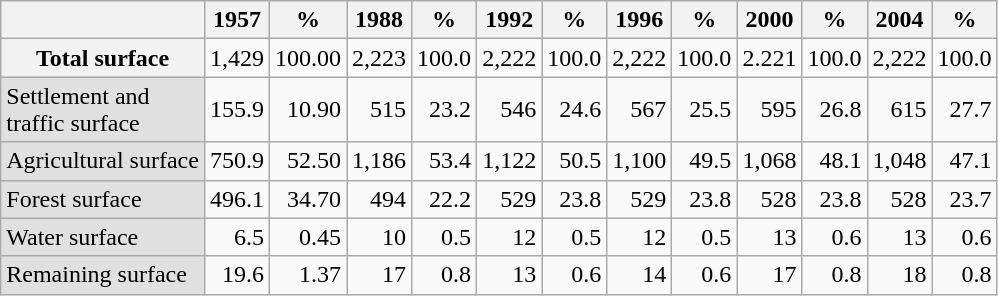<table class="wikitable">
<tr>
<th bgcolor="#e0e0e0"></th>
<th bgcolor="#e0e0e0">1957</th>
<th bgcolor="#e0e0e0">%</th>
<th bgcolor="#e0e0e0">1988</th>
<th bgcolor="#e0e0e0">%</th>
<th bgcolor="#e0e0e0">1992</th>
<th bgcolor="#e0e0e0">%</th>
<th bgcolor="#e0e0e0">1996</th>
<th bgcolor="#e0e0e0">%</th>
<th bgcolor="#e0e0e0">2000</th>
<th bgcolor="#e0e0e0">%</th>
<th bgcolor="#e0e0e0">2004</th>
<th bgcolor="#e0e0e0">%</th>
</tr>
<tr align="right">
<th align="left" bgcolor="#e0e0e0">Total surface</th>
<td>1,429</td>
<td>100.00</td>
<td>2,223</td>
<td>100.0</td>
<td>2,222</td>
<td>100.0</td>
<td>2,222</td>
<td>100.0</td>
<td>2.221</td>
<td>100.0</td>
<td>2,222</td>
<td>100.0</td>
</tr>
<tr align="right">
<td align="left" bgcolor="#e0e0e0">Settlement and <br>traffic surface</td>
<td>155.9</td>
<td>10.90</td>
<td>515</td>
<td>23.2</td>
<td>546</td>
<td>24.6</td>
<td>567</td>
<td>25.5</td>
<td>595</td>
<td>26.8</td>
<td>615</td>
<td>27.7</td>
</tr>
<tr align="right">
<td align="left" bgcolor="#e0e0e0">Agricultural surface</td>
<td>750.9</td>
<td>52.50</td>
<td>1,186</td>
<td>53.4</td>
<td>1,122</td>
<td>50.5</td>
<td>1,100</td>
<td>49.5</td>
<td>1,068</td>
<td>48.1</td>
<td>1,048</td>
<td>47.1</td>
</tr>
<tr align="right">
<td align="left" bgcolor="#e0e0e0">Forest surface</td>
<td>496.1</td>
<td>34.70</td>
<td>494</td>
<td>22.2</td>
<td>529</td>
<td>23.8</td>
<td>529</td>
<td>23.8</td>
<td>528</td>
<td>23.8</td>
<td>528</td>
<td>23.7</td>
</tr>
<tr align="right">
<td align="left" bgcolor="#e0e0e0">Water surface</td>
<td>6.5</td>
<td>0.45</td>
<td>10</td>
<td>0.5</td>
<td>12</td>
<td>0.5</td>
<td>12</td>
<td>0.5</td>
<td>13</td>
<td>0.6</td>
<td>13</td>
<td>0.6</td>
</tr>
<tr align="right">
<td align="left" bgcolor="#e0e0e0">Remaining surface</td>
<td>19.6</td>
<td>1.37</td>
<td>17</td>
<td>0.8</td>
<td>13</td>
<td>0.6</td>
<td>14</td>
<td>0.6</td>
<td>17</td>
<td>0.8</td>
<td>18</td>
<td>0.8</td>
</tr>
</table>
